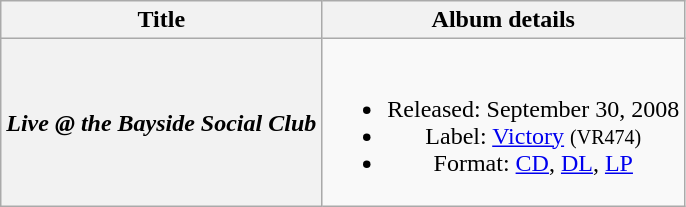<table class="wikitable plainrowheaders" style="text-align:center;">
<tr>
<th scope="col" rowspan="1">Title</th>
<th scope="col" rowspan="1">Album details</th>
</tr>
<tr>
<th scope="row"><em>Live @ the Bayside Social Club</em></th>
<td><br><ul><li>Released: September 30, 2008</li><li>Label: <a href='#'>Victory</a> <small>(VR474)</small></li><li>Format: <a href='#'>CD</a>, <a href='#'>DL</a>, <a href='#'>LP</a></li></ul></td>
</tr>
</table>
